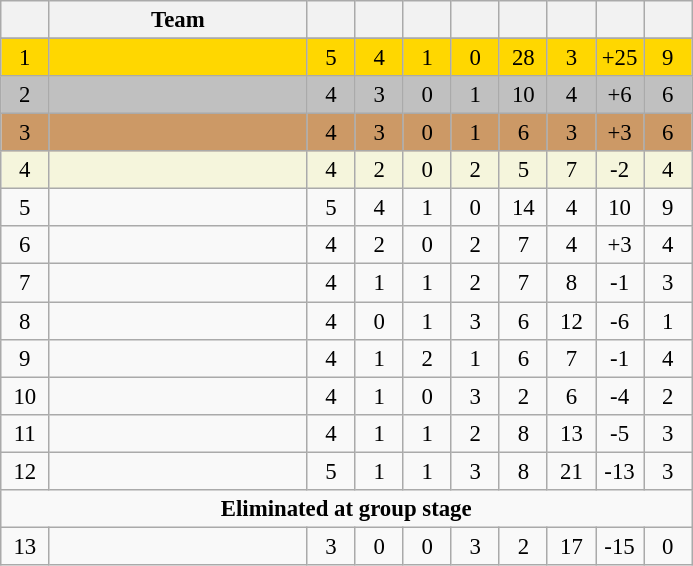<table class="wikitable" style="font-size: 95%; text-align: center;">
<tr>
<th width=25></th>
<th width=165>Team</th>
<th width=25></th>
<th width=25></th>
<th width=25></th>
<th width=25></th>
<th width=25></th>
<th width=25></th>
<th width=25></th>
<th width=25></th>
</tr>
<tr>
</tr>
<tr>
</tr>
<tr style="background:gold;">
<td>1</td>
<td style="text-align:left;"></td>
<td>5</td>
<td>4</td>
<td>1</td>
<td>0</td>
<td>28</td>
<td>3</td>
<td>+25</td>
<td>9</td>
</tr>
<tr style="background:silver;">
<td>2</td>
<td style="text-align:left;"></td>
<td>4</td>
<td>3</td>
<td>0</td>
<td>1</td>
<td>10</td>
<td>4</td>
<td>+6</td>
<td>6</td>
</tr>
<tr style="background:#c96;">
<td>3</td>
<td style="text-align:left;"></td>
<td>4</td>
<td>3</td>
<td>0</td>
<td>1</td>
<td>6</td>
<td>3</td>
<td>+3</td>
<td>6</td>
</tr>
<tr style="background:beige;">
<td>4</td>
<td style="text-align:left;"></td>
<td>4</td>
<td>2</td>
<td>0</td>
<td>2</td>
<td>5</td>
<td>7</td>
<td>-2</td>
<td>4</td>
</tr>
<tr>
<td>5</td>
<td style="text-align:left;"></td>
<td>5</td>
<td>4</td>
<td>1</td>
<td>0</td>
<td>14</td>
<td>4</td>
<td>10</td>
<td>9</td>
</tr>
<tr>
<td>6</td>
<td style="text-align:left;"></td>
<td>4</td>
<td>2</td>
<td>0</td>
<td>2</td>
<td>7</td>
<td>4</td>
<td>+3</td>
<td>4</td>
</tr>
<tr>
<td>7</td>
<td style="text-align:left;"></td>
<td>4</td>
<td>1</td>
<td>1</td>
<td>2</td>
<td>7</td>
<td>8</td>
<td>-1</td>
<td>3</td>
</tr>
<tr>
<td>8</td>
<td style="text-align:left;"></td>
<td>4</td>
<td>0</td>
<td>1</td>
<td>3</td>
<td>6</td>
<td>12</td>
<td>-6</td>
<td>1</td>
</tr>
<tr>
<td>9</td>
<td style="text-align:left;"></td>
<td>4</td>
<td>1</td>
<td>2</td>
<td>1</td>
<td>6</td>
<td>7</td>
<td>-1</td>
<td>4</td>
</tr>
<tr>
<td>10</td>
<td style="text-align:left;"></td>
<td>4</td>
<td>1</td>
<td>0</td>
<td>3</td>
<td>2</td>
<td>6</td>
<td>-4</td>
<td>2</td>
</tr>
<tr>
<td>11</td>
<td style="text-align:left;"></td>
<td>4</td>
<td>1</td>
<td>1</td>
<td>2</td>
<td>8</td>
<td>13</td>
<td>-5</td>
<td>3</td>
</tr>
<tr>
<td>12</td>
<td style="text-align:left;"></td>
<td>5</td>
<td>1</td>
<td>1</td>
<td>3</td>
<td>8</td>
<td>21</td>
<td>-13</td>
<td>3</td>
</tr>
<tr>
<td colspan="10"><strong>Eliminated at group stage</strong></td>
</tr>
<tr>
<td>13</td>
<td style="text-align:left;"></td>
<td>3</td>
<td>0</td>
<td>0</td>
<td>3</td>
<td>2</td>
<td>17</td>
<td>-15</td>
<td>0</td>
</tr>
</table>
